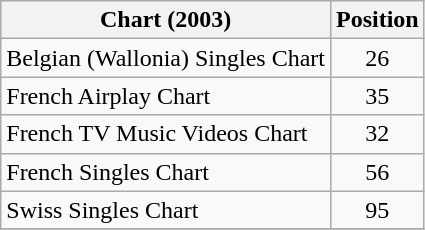<table class="wikitable sortable">
<tr>
<th>Chart (2003)</th>
<th>Position</th>
</tr>
<tr>
<td>Belgian (Wallonia) Singles Chart</td>
<td align="center">26</td>
</tr>
<tr>
<td>French Airplay Chart</td>
<td align="center">35</td>
</tr>
<tr>
<td>French TV Music Videos Chart</td>
<td align="center">32</td>
</tr>
<tr>
<td>French Singles Chart</td>
<td align="center">56</td>
</tr>
<tr>
<td>Swiss Singles Chart</td>
<td align="center">95</td>
</tr>
<tr>
</tr>
</table>
